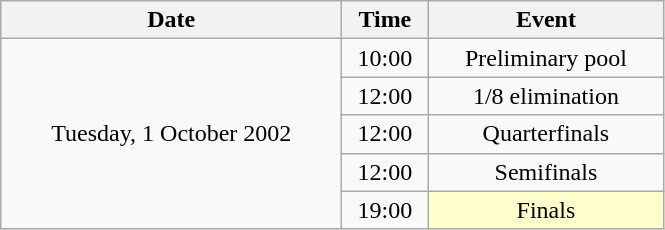<table class = "wikitable" style="text-align:center;">
<tr>
<th width=220>Date</th>
<th width=50>Time</th>
<th width=150>Event</th>
</tr>
<tr>
<td rowspan=5>Tuesday, 1 October 2002</td>
<td>10:00</td>
<td>Preliminary pool</td>
</tr>
<tr>
<td>12:00</td>
<td>1/8 elimination</td>
</tr>
<tr>
<td>12:00</td>
<td>Quarterfinals</td>
</tr>
<tr>
<td>12:00</td>
<td>Semifinals</td>
</tr>
<tr>
<td>19:00</td>
<td bgcolor=ffffcc>Finals</td>
</tr>
</table>
